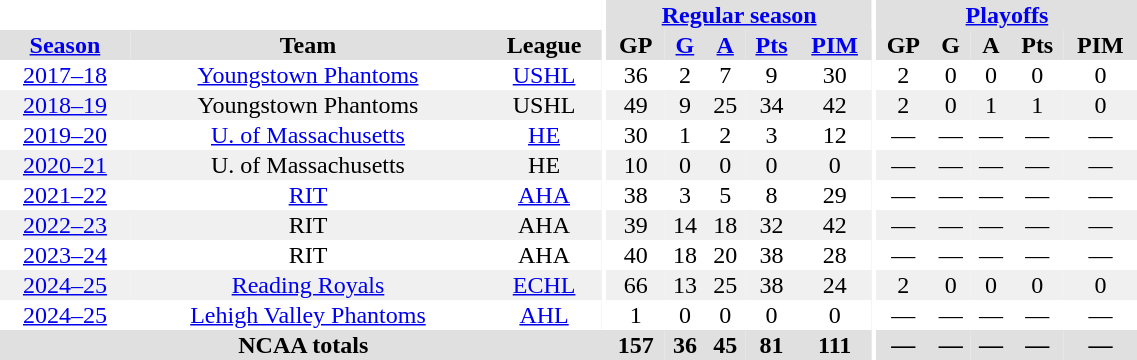<table border="0" cellpadding="1" cellspacing="0" style="text-align:center; width:60%;">
<tr bgcolor="#e0e0e0">
<th colspan="3" bgcolor="#ffffff"></th>
<th rowspan="100" bgcolor="#ffffff"></th>
<th colspan="5"><a href='#'>Regular season</a></th>
<th rowspan="100" bgcolor="#ffffff"></th>
<th colspan="5"><a href='#'>Playoffs</a></th>
</tr>
<tr bgcolor="#e0e0e0">
<th><a href='#'>Season</a></th>
<th>Team</th>
<th>League</th>
<th>GP</th>
<th><a href='#'>G</a></th>
<th><a href='#'>A</a></th>
<th><a href='#'>Pts</a></th>
<th><a href='#'>PIM</a></th>
<th>GP</th>
<th>G</th>
<th>A</th>
<th>Pts</th>
<th>PIM</th>
</tr>
<tr>
<td><a href='#'>2017–18</a></td>
<td><a href='#'>Youngstown Phantoms</a></td>
<td><a href='#'>USHL</a></td>
<td>36</td>
<td>2</td>
<td>7</td>
<td>9</td>
<td>30</td>
<td>2</td>
<td>0</td>
<td>0</td>
<td>0</td>
<td>0</td>
</tr>
<tr bgcolor="#f0f0f0">
<td><a href='#'>2018–19</a></td>
<td>Youngstown Phantoms</td>
<td>USHL</td>
<td>49</td>
<td>9</td>
<td>25</td>
<td>34</td>
<td>42</td>
<td>2</td>
<td>0</td>
<td>1</td>
<td>1</td>
<td>0</td>
</tr>
<tr>
<td><a href='#'>2019–20</a></td>
<td><a href='#'>U. of Massachusetts</a></td>
<td><a href='#'>HE</a></td>
<td>30</td>
<td>1</td>
<td>2</td>
<td>3</td>
<td>12</td>
<td>—</td>
<td>—</td>
<td>—</td>
<td>—</td>
<td>—</td>
</tr>
<tr bgcolor="#f0f0f0">
<td><a href='#'>2020–21</a></td>
<td>U. of Massachusetts</td>
<td>HE</td>
<td>10</td>
<td>0</td>
<td>0</td>
<td>0</td>
<td>0</td>
<td>—</td>
<td>—</td>
<td>—</td>
<td>—</td>
<td>—</td>
</tr>
<tr>
<td><a href='#'>2021–22</a></td>
<td><a href='#'>RIT</a></td>
<td><a href='#'>AHA</a></td>
<td>38</td>
<td>3</td>
<td>5</td>
<td>8</td>
<td>29</td>
<td>—</td>
<td>—</td>
<td>—</td>
<td>—</td>
<td>—</td>
</tr>
<tr bgcolor="#f0f0f0">
<td><a href='#'>2022–23</a></td>
<td>RIT</td>
<td>AHA</td>
<td>39</td>
<td>14</td>
<td>18</td>
<td>32</td>
<td>42</td>
<td>—</td>
<td>—</td>
<td>—</td>
<td>—</td>
<td>—</td>
</tr>
<tr>
<td><a href='#'>2023–24</a></td>
<td>RIT</td>
<td>AHA</td>
<td>40</td>
<td>18</td>
<td>20</td>
<td>38</td>
<td>28</td>
<td>—</td>
<td>—</td>
<td>—</td>
<td>—</td>
<td>—</td>
</tr>
<tr bgcolor="#f0f0f0">
<td><a href='#'>2024–25</a></td>
<td><a href='#'>Reading Royals</a></td>
<td><a href='#'>ECHL</a></td>
<td>66</td>
<td>13</td>
<td>25</td>
<td>38</td>
<td>24</td>
<td>2</td>
<td>0</td>
<td>0</td>
<td>0</td>
<td>0</td>
</tr>
<tr>
<td><a href='#'>2024–25</a></td>
<td><a href='#'>Lehigh Valley Phantoms</a></td>
<td><a href='#'>AHL</a></td>
<td>1</td>
<td>0</td>
<td>0</td>
<td>0</td>
<td>0</td>
<td>—</td>
<td>—</td>
<td>—</td>
<td>—</td>
<td>—</td>
</tr>
<tr bgcolor="#e0e0e0">
<th colspan="4">NCAA totals</th>
<th>157</th>
<th>36</th>
<th>45</th>
<th>81</th>
<th>111</th>
<th>—</th>
<th>—</th>
<th>—</th>
<th>—</th>
<th>—</th>
</tr>
</table>
